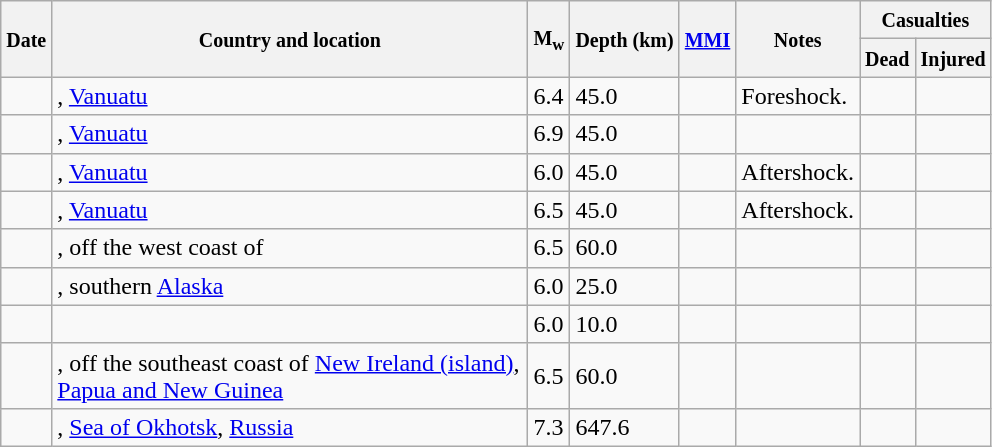<table class="wikitable sortable sort-under" style="border:1px black; margin-left:1em;">
<tr>
<th rowspan="2"><small>Date</small></th>
<th rowspan="2" style="width: 310px"><small>Country and location</small></th>
<th rowspan="2"><small>M<sub>w</sub></small></th>
<th rowspan="2"><small>Depth (km)</small></th>
<th rowspan="2"><small><a href='#'>MMI</a></small></th>
<th rowspan="2" class="unsortable"><small>Notes</small></th>
<th colspan="2"><small>Casualties</small></th>
</tr>
<tr>
<th><small>Dead</small></th>
<th><small>Injured</small></th>
</tr>
<tr>
<td></td>
<td>, <a href='#'>Vanuatu</a></td>
<td>6.4</td>
<td>45.0</td>
<td></td>
<td>Foreshock.</td>
<td></td>
<td></td>
</tr>
<tr>
<td></td>
<td>, <a href='#'>Vanuatu</a></td>
<td>6.9</td>
<td>45.0</td>
<td></td>
<td></td>
<td></td>
<td></td>
</tr>
<tr>
<td></td>
<td>, <a href='#'>Vanuatu</a></td>
<td>6.0</td>
<td>45.0</td>
<td></td>
<td>Aftershock.</td>
<td></td>
<td></td>
</tr>
<tr>
<td></td>
<td>, <a href='#'>Vanuatu</a></td>
<td>6.5</td>
<td>45.0</td>
<td></td>
<td>Aftershock.</td>
<td></td>
<td></td>
</tr>
<tr>
<td></td>
<td>, off the west coast of</td>
<td>6.5</td>
<td>60.0</td>
<td></td>
<td></td>
<td></td>
<td></td>
</tr>
<tr>
<td></td>
<td>, southern <a href='#'>Alaska</a></td>
<td>6.0</td>
<td>25.0</td>
<td></td>
<td></td>
<td></td>
<td></td>
</tr>
<tr>
<td></td>
<td></td>
<td>6.0</td>
<td>10.0</td>
<td></td>
<td></td>
<td></td>
<td></td>
</tr>
<tr>
<td></td>
<td>, off the southeast coast of <a href='#'>New Ireland (island)</a>, <a href='#'>Papua and New Guinea</a></td>
<td>6.5</td>
<td>60.0</td>
<td></td>
<td></td>
<td></td>
<td></td>
</tr>
<tr>
<td></td>
<td>, <a href='#'>Sea of Okhotsk</a>, <a href='#'>Russia</a></td>
<td>7.3</td>
<td>647.6</td>
<td></td>
<td></td>
<td></td>
<td></td>
</tr>
</table>
